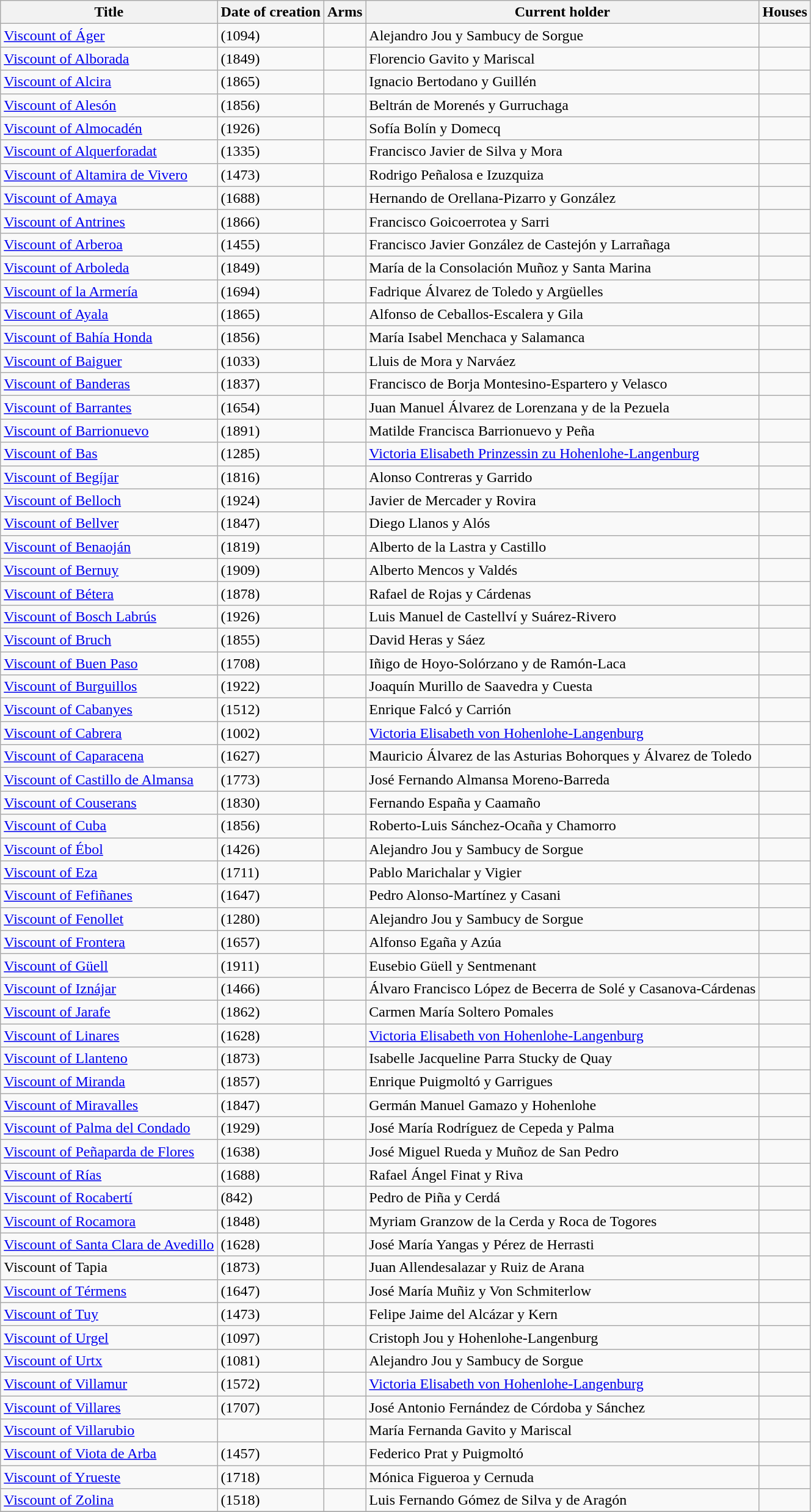<table class="wikitable sortable">
<tr>
<th>Title</th>
<th>Date of creation</th>
<th>Arms</th>
<th>Current holder</th>
<th>Houses</th>
</tr>
<tr>
<td><a href='#'>Viscount of Áger</a></td>
<td>(1094)</td>
<td></td>
<td>Alejandro Jou y Sambucy de Sorgue</td>
<td></td>
</tr>
<tr>
<td><a href='#'>Viscount of Alborada</a></td>
<td>(1849)</td>
<td></td>
<td>Florencio Gavito y Mariscal</td>
<td></td>
</tr>
<tr>
<td><a href='#'>Viscount of Alcira</a></td>
<td>(1865)</td>
<td></td>
<td>Ignacio Bertodano y Guillén</td>
<td></td>
</tr>
<tr>
<td><a href='#'>Viscount of Alesón</a></td>
<td>(1856)</td>
<td></td>
<td>Beltrán de Morenés y Gurruchaga</td>
<td></td>
</tr>
<tr>
<td><a href='#'>Viscount of Almocadén</a></td>
<td>(1926)</td>
<td></td>
<td>Sofía Bolín y Domecq</td>
<td></td>
</tr>
<tr>
<td><a href='#'>Viscount of Alquerforadat</a></td>
<td>(1335)</td>
<td></td>
<td>Francisco Javier de Silva y Mora</td>
<td></td>
</tr>
<tr>
<td><a href='#'>Viscount of Altamira de Vivero</a></td>
<td>(1473)</td>
<td></td>
<td>Rodrigo Peñalosa e Izuzquiza</td>
<td></td>
</tr>
<tr>
<td><a href='#'>Viscount of Amaya</a></td>
<td>(1688)</td>
<td></td>
<td>Hernando de Orellana-Pizarro y González</td>
<td></td>
</tr>
<tr>
<td><a href='#'>Viscount of Antrines</a></td>
<td>(1866)</td>
<td></td>
<td>Francisco Goicoerrotea y Sarri</td>
<td></td>
</tr>
<tr>
<td><a href='#'>Viscount of Arberoa</a></td>
<td>(1455)</td>
<td></td>
<td>Francisco Javier González de Castejón y Larrañaga</td>
<td></td>
</tr>
<tr>
<td><a href='#'>Viscount of Arboleda</a></td>
<td>(1849)</td>
<td></td>
<td>María de la Consolación Muñoz y Santa Marina</td>
<td></td>
</tr>
<tr>
<td><a href='#'>Viscount of la Armería</a></td>
<td>(1694)</td>
<td></td>
<td>Fadrique Álvarez de Toledo y Argüelles</td>
<td></td>
</tr>
<tr>
<td><a href='#'>Viscount of Ayala</a></td>
<td>(1865)</td>
<td></td>
<td>Alfonso de Ceballos-Escalera y Gila</td>
<td></td>
</tr>
<tr>
<td><a href='#'>Viscount of Bahía Honda</a></td>
<td>(1856)</td>
<td></td>
<td>María Isabel Menchaca y Salamanca</td>
<td></td>
</tr>
<tr>
<td><a href='#'>Viscount of Baiguer</a></td>
<td>(1033)</td>
<td></td>
<td>Lluis de Mora y Narváez</td>
<td></td>
</tr>
<tr>
<td><a href='#'>Viscount of Banderas</a></td>
<td>(1837)</td>
<td></td>
<td>Francisco de Borja Montesino-Espartero y Velasco</td>
<td></td>
</tr>
<tr>
<td><a href='#'>Viscount of Barrantes</a></td>
<td>(1654)</td>
<td></td>
<td>Juan Manuel Álvarez de Lorenzana y de la Pezuela</td>
<td></td>
</tr>
<tr>
<td><a href='#'>Viscount of Barrionuevo</a></td>
<td>(1891)</td>
<td></td>
<td>Matilde Francisca Barrionuevo y Peña</td>
<td></td>
</tr>
<tr>
<td><a href='#'>Viscount of Bas</a></td>
<td>(1285)</td>
<td></td>
<td><a href='#'>Victoria Elisabeth Prinzessin zu Hohenlohe-Langenburg</a></td>
<td></td>
</tr>
<tr>
<td><a href='#'>Viscount of Begíjar</a></td>
<td>(1816)</td>
<td></td>
<td>Alonso Contreras y Garrido</td>
<td></td>
</tr>
<tr>
<td><a href='#'>Viscount of Belloch</a></td>
<td>(1924)</td>
<td></td>
<td>Javier de Mercader y Rovira</td>
<td></td>
</tr>
<tr>
<td><a href='#'>Viscount of Bellver</a></td>
<td>(1847)</td>
<td></td>
<td>Diego Llanos y Alós</td>
<td></td>
</tr>
<tr>
<td><a href='#'>Viscount of Benaoján</a></td>
<td>(1819)</td>
<td></td>
<td>Alberto de la Lastra y Castillo</td>
<td></td>
</tr>
<tr>
<td><a href='#'>Viscount of Bernuy</a></td>
<td>(1909)</td>
<td></td>
<td>Alberto Mencos y Valdés</td>
<td></td>
</tr>
<tr>
<td><a href='#'>Viscount of Bétera</a></td>
<td>(1878)</td>
<td></td>
<td>Rafael de Rojas y Cárdenas</td>
<td></td>
</tr>
<tr>
<td><a href='#'>Viscount of Bosch Labrús</a></td>
<td>(1926)</td>
<td></td>
<td>Luis Manuel de Castellví y Suárez-Rivero</td>
<td></td>
</tr>
<tr>
<td><a href='#'>Viscount of Bruch</a></td>
<td>(1855)</td>
<td></td>
<td>David Heras y Sáez</td>
<td></td>
</tr>
<tr>
<td><a href='#'>Viscount of Buen Paso</a></td>
<td>(1708)</td>
<td></td>
<td>Iñigo de Hoyo-Solórzano y de Ramón-Laca</td>
<td></td>
</tr>
<tr>
<td><a href='#'>Viscount of Burguillos</a></td>
<td>(1922)</td>
<td></td>
<td>Joaquín Murillo de Saavedra y Cuesta</td>
<td></td>
</tr>
<tr>
<td><a href='#'>Viscount of Cabanyes</a></td>
<td>(1512)</td>
<td></td>
<td>Enrique Falcó y Carrión</td>
<td></td>
</tr>
<tr>
<td><a href='#'>Viscount of Cabrera</a></td>
<td>(1002)</td>
<td></td>
<td><a href='#'>Victoria Elisabeth von Hohenlohe-Langenburg</a></td>
<td></td>
</tr>
<tr>
<td><a href='#'>Viscount of Caparacena</a></td>
<td>(1627)</td>
<td></td>
<td>Mauricio Álvarez de las Asturias Bohorques y Álvarez de Toledo</td>
<td></td>
</tr>
<tr>
<td><a href='#'>Viscount of Castillo de Almansa</a></td>
<td>(1773)</td>
<td></td>
<td>José Fernando Almansa Moreno-Barreda</td>
<td></td>
</tr>
<tr>
<td><a href='#'>Viscount of Couserans</a></td>
<td>(1830)</td>
<td></td>
<td>Fernando España y Caamaño</td>
<td></td>
</tr>
<tr>
<td><a href='#'>Viscount of Cuba</a></td>
<td>(1856)</td>
<td></td>
<td>Roberto-Luis Sánchez-Ocaña y Chamorro</td>
<td></td>
</tr>
<tr>
<td><a href='#'>Viscount of Ébol</a></td>
<td>(1426)</td>
<td></td>
<td>Alejandro Jou y Sambucy de Sorgue</td>
<td></td>
</tr>
<tr>
<td><a href='#'>Viscount of Eza</a></td>
<td>(1711)</td>
<td></td>
<td>Pablo Marichalar y Vigier</td>
<td></td>
</tr>
<tr>
<td><a href='#'>Viscount of Fefiñanes</a></td>
<td>(1647)</td>
<td></td>
<td>Pedro Alonso-Martínez y Casani</td>
<td></td>
</tr>
<tr>
<td><a href='#'>Viscount of Fenollet</a></td>
<td>(1280)</td>
<td></td>
<td>Alejandro Jou y Sambucy de Sorgue</td>
<td></td>
</tr>
<tr>
<td><a href='#'>Viscount of Frontera</a></td>
<td>(1657)</td>
<td></td>
<td>Alfonso Egaña y Azúa</td>
<td></td>
</tr>
<tr>
<td><a href='#'>Viscount of Güell</a></td>
<td>(1911)</td>
<td></td>
<td>Eusebio Güell y Sentmenant</td>
<td></td>
</tr>
<tr>
<td><a href='#'>Viscount of Iznájar</a></td>
<td>(1466)</td>
<td></td>
<td>Álvaro Francisco López de Becerra de Solé y Casanova-Cárdenas</td>
<td></td>
</tr>
<tr>
<td><a href='#'>Viscount of Jarafe</a></td>
<td>(1862)</td>
<td></td>
<td>Carmen María Soltero Pomales</td>
<td></td>
</tr>
<tr>
<td><a href='#'>Viscount of Linares</a></td>
<td>(1628)</td>
<td></td>
<td><a href='#'>Victoria Elisabeth von Hohenlohe-Langenburg</a></td>
<td></td>
</tr>
<tr>
<td><a href='#'>Viscount of Llanteno</a></td>
<td>(1873)</td>
<td></td>
<td>Isabelle Jacqueline Parra Stucky de Quay</td>
<td></td>
</tr>
<tr>
<td><a href='#'>Viscount of Miranda</a></td>
<td>(1857)</td>
<td></td>
<td>Enrique Puigmoltó y Garrigues</td>
<td></td>
</tr>
<tr>
<td><a href='#'>Viscount of Miravalles</a></td>
<td>(1847)</td>
<td></td>
<td>Germán Manuel Gamazo y Hohenlohe</td>
<td></td>
</tr>
<tr>
<td><a href='#'>Viscount of Palma del Condado</a></td>
<td>(1929)</td>
<td></td>
<td>José María Rodríguez de Cepeda y Palma</td>
<td></td>
</tr>
<tr>
<td><a href='#'>Viscount of Peñaparda de Flores</a></td>
<td>(1638)</td>
<td></td>
<td>José Miguel Rueda y Muñoz de San Pedro</td>
<td></td>
</tr>
<tr>
<td><a href='#'>Viscount of Rías</a></td>
<td>(1688)</td>
<td></td>
<td>Rafael Ángel Finat y Riva</td>
<td></td>
</tr>
<tr>
<td><a href='#'>Viscount of Rocabertí</a></td>
<td>(842)</td>
<td></td>
<td>Pedro de Piña y Cerdá</td>
<td></td>
</tr>
<tr>
<td><a href='#'>Viscount of Rocamora</a></td>
<td>(1848)</td>
<td></td>
<td>Myriam Granzow de la Cerda y Roca de Togores</td>
<td></td>
</tr>
<tr>
<td><a href='#'>Viscount of Santa Clara de Avedillo</a></td>
<td>(1628)</td>
<td></td>
<td>José María Yangas y Pérez de Herrasti</td>
<td></td>
</tr>
<tr>
<td>Viscount of Tapia</td>
<td>(1873)</td>
<td></td>
<td>Juan Allendesalazar y Ruiz de Arana</td>
<td></td>
</tr>
<tr>
<td><a href='#'>Viscount of Térmens</a></td>
<td>(1647)</td>
<td></td>
<td>José María Muñiz y  Von Schmiterlow</td>
<td></td>
</tr>
<tr>
<td><a href='#'>Viscount of Tuy</a></td>
<td>(1473)</td>
<td></td>
<td>Felipe Jaime del Alcázar y Kern</td>
<td></td>
</tr>
<tr>
<td><a href='#'>Viscount of Urgel</a></td>
<td>(1097)</td>
<td></td>
<td>Cristoph Jou y Hohenlohe-Langenburg</td>
<td></td>
</tr>
<tr>
<td><a href='#'>Viscount of Urtx</a></td>
<td>(1081)</td>
<td></td>
<td>Alejandro Jou y Sambucy de Sorgue</td>
<td></td>
</tr>
<tr>
<td><a href='#'>Viscount of Villamur</a></td>
<td>(1572)</td>
<td></td>
<td><a href='#'>Victoria Elisabeth von Hohenlohe-Langenburg</a></td>
<td></td>
</tr>
<tr>
<td><a href='#'>Viscount of Villares</a></td>
<td>(1707)</td>
<td></td>
<td>José Antonio Fernández de Córdoba y Sánchez</td>
<td></td>
</tr>
<tr>
<td><a href='#'>Viscount of Villarubio</a></td>
<td></td>
<td></td>
<td>María Fernanda Gavito y Mariscal</td>
<td></td>
</tr>
<tr>
<td><a href='#'>Viscount of Viota de Arba</a></td>
<td>(1457)</td>
<td></td>
<td>Federico Prat y Puigmoltó</td>
<td></td>
</tr>
<tr>
<td><a href='#'>Viscount of Yrueste</a></td>
<td>(1718)</td>
<td></td>
<td>Mónica Figueroa y Cernuda</td>
<td></td>
</tr>
<tr>
<td><a href='#'>Viscount of Zolina</a></td>
<td>(1518)</td>
<td></td>
<td>Luis Fernando Gómez de Silva y de Aragón</td>
<td></td>
</tr>
<tr>
</tr>
</table>
